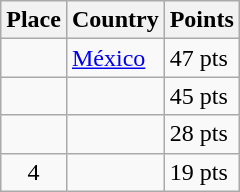<table class=wikitable>
<tr>
<th>Place</th>
<th>Country</th>
<th>Points</th>
</tr>
<tr>
<td align=center></td>
<td> <a href='#'>México</a></td>
<td>47 pts</td>
</tr>
<tr>
<td align=center></td>
<td></td>
<td>45 pts</td>
</tr>
<tr>
<td align=center></td>
<td></td>
<td>28 pts</td>
</tr>
<tr>
<td align=center>4</td>
<td></td>
<td>19 pts</td>
</tr>
</table>
